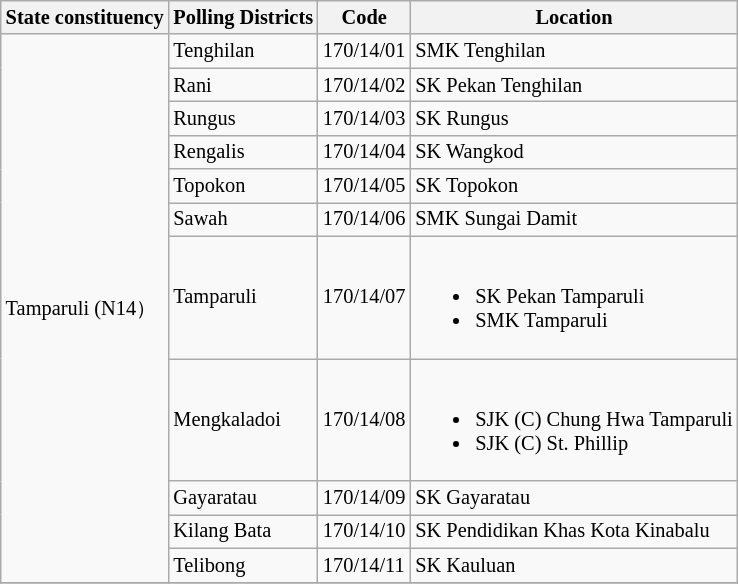<table class="wikitable sortable mw-collapsible" style="white-space:nowrap;font-size:85%">
<tr>
<th>State constituency</th>
<th>Polling Districts</th>
<th>Code</th>
<th>Location</th>
</tr>
<tr>
<td rowspan="11">Tamparuli (N14）</td>
<td>Tenghilan</td>
<td>170/14/01</td>
<td>SMK Tenghilan</td>
</tr>
<tr>
<td>Rani</td>
<td>170/14/02</td>
<td>SK Pekan Tenghilan</td>
</tr>
<tr>
<td>Rungus</td>
<td>170/14/03</td>
<td>SK Rungus</td>
</tr>
<tr>
<td>Rengalis</td>
<td>170/14/04</td>
<td>SK Wangkod</td>
</tr>
<tr>
<td>Topokon</td>
<td>170/14/05</td>
<td>SK Topokon</td>
</tr>
<tr>
<td>Sawah</td>
<td>170/14/06</td>
<td>SMK Sungai Damit</td>
</tr>
<tr>
<td>Tamparuli</td>
<td>170/14/07</td>
<td><br><ul><li>SK Pekan Tamparuli</li><li>SMK Tamparuli</li></ul></td>
</tr>
<tr>
<td>Mengkaladoi</td>
<td>170/14/08</td>
<td><br><ul><li>SJK (C) Chung Hwa Tamparuli</li><li>SJK (C) St. Phillip</li></ul></td>
</tr>
<tr>
<td>Gayaratau</td>
<td>170/14/09</td>
<td>SK Gayaratau</td>
</tr>
<tr>
<td>Kilang Bata</td>
<td>170/14/10</td>
<td>SK Pendidikan Khas Kota Kinabalu</td>
</tr>
<tr>
<td>Telibong</td>
<td>170/14/11</td>
<td>SK Kauluan</td>
</tr>
<tr>
</tr>
</table>
